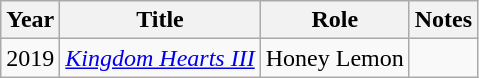<table class="wikitable sortable">
<tr>
<th>Year</th>
<th>Title</th>
<th>Role</th>
<th class="unsortable">Notes</th>
</tr>
<tr>
<td>2019</td>
<td><em><a href='#'>Kingdom Hearts III</a></em></td>
<td>Honey Lemon</td>
<td></td>
</tr>
</table>
